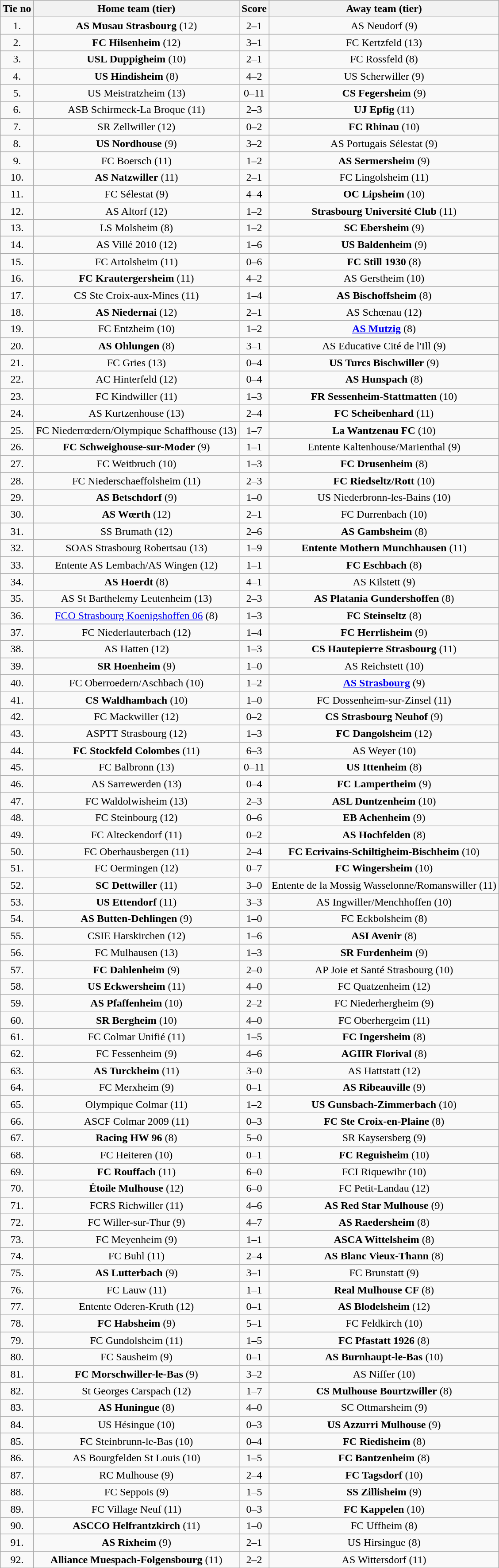<table class="wikitable" style="text-align: center">
<tr>
<th>Tie no</th>
<th>Home team (tier)</th>
<th>Score</th>
<th>Away team (tier)</th>
</tr>
<tr>
<td>1.</td>
<td><strong>AS Musau Strasbourg</strong> (12)</td>
<td>2–1</td>
<td>AS Neudorf (9)</td>
</tr>
<tr>
<td>2.</td>
<td><strong>FC Hilsenheim</strong> (12)</td>
<td>3–1</td>
<td>FC Kertzfeld (13)</td>
</tr>
<tr>
<td>3.</td>
<td><strong>USL Duppigheim</strong> (10)</td>
<td>2–1</td>
<td>FC Rossfeld (8)</td>
</tr>
<tr>
<td>4.</td>
<td><strong>US Hindisheim</strong> (8)</td>
<td>4–2</td>
<td>US Scherwiller (9)</td>
</tr>
<tr>
<td>5.</td>
<td>US Meistratzheim (13)</td>
<td>0–11</td>
<td><strong>CS Fegersheim</strong> (9)</td>
</tr>
<tr>
<td>6.</td>
<td>ASB Schirmeck-La Broque (11)</td>
<td>2–3</td>
<td><strong>UJ Epfig</strong> (11)</td>
</tr>
<tr>
<td>7.</td>
<td>SR Zellwiller (12)</td>
<td>0–2</td>
<td><strong>FC Rhinau</strong> (10)</td>
</tr>
<tr>
<td>8.</td>
<td><strong>US Nordhouse</strong> (9)</td>
<td>3–2</td>
<td>AS Portugais Sélestat (9)</td>
</tr>
<tr>
<td>9.</td>
<td>FC Boersch (11)</td>
<td>1–2</td>
<td><strong>AS Sermersheim</strong> (9)</td>
</tr>
<tr>
<td>10.</td>
<td><strong>AS Natzwiller</strong> (11)</td>
<td>2–1</td>
<td>FC Lingolsheim (11)</td>
</tr>
<tr>
<td>11.</td>
<td>FC Sélestat (9)</td>
<td>4–4 </td>
<td><strong>OC Lipsheim</strong> (10)</td>
</tr>
<tr>
<td>12.</td>
<td>AS Altorf (12)</td>
<td>1–2</td>
<td><strong>Strasbourg Université Club</strong> (11)</td>
</tr>
<tr>
<td>13.</td>
<td>LS Molsheim (8)</td>
<td>1–2</td>
<td><strong>SC Ebersheim</strong> (9)</td>
</tr>
<tr>
<td>14.</td>
<td>AS Villé 2010 (12)</td>
<td>1–6</td>
<td><strong>US Baldenheim</strong> (9)</td>
</tr>
<tr>
<td>15.</td>
<td>FC Artolsheim (11)</td>
<td>0–6</td>
<td><strong>FC Still 1930</strong> (8)</td>
</tr>
<tr>
<td>16.</td>
<td><strong>FC Krautergersheim</strong> (11)</td>
<td>4–2 </td>
<td>AS Gerstheim (10)</td>
</tr>
<tr>
<td>17.</td>
<td>CS Ste Croix-aux-Mines (11)</td>
<td>1–4</td>
<td><strong>AS Bischoffsheim</strong> (8)</td>
</tr>
<tr>
<td>18.</td>
<td><strong>AS Niedernai</strong> (12)</td>
<td>2–1</td>
<td>AS Schœnau (12)</td>
</tr>
<tr>
<td>19.</td>
<td>FC Entzheim (10)</td>
<td>1–2</td>
<td><strong><a href='#'>AS Mutzig</a></strong> (8)</td>
</tr>
<tr>
<td>20.</td>
<td><strong>AS Ohlungen</strong> (8)</td>
<td>3–1</td>
<td>AS Educative Cité de l'Ill (9)</td>
</tr>
<tr>
<td>21.</td>
<td>FC Gries (13)</td>
<td>0–4</td>
<td><strong>US Turcs Bischwiller</strong> (9)</td>
</tr>
<tr>
<td>22.</td>
<td>AC Hinterfeld (12)</td>
<td>0–4</td>
<td><strong>AS Hunspach</strong> (8)</td>
</tr>
<tr>
<td>23.</td>
<td>FC Kindwiller (11)</td>
<td>1–3</td>
<td><strong>FR Sessenheim-Stattmatten</strong> (10)</td>
</tr>
<tr>
<td>24.</td>
<td>AS Kurtzenhouse (13)</td>
<td>2–4</td>
<td><strong>FC Scheibenhard</strong> (11)</td>
</tr>
<tr>
<td>25.</td>
<td>FC Niederrœdern/Olympique Schaffhouse (13)</td>
<td>1–7</td>
<td><strong>La Wantzenau FC</strong> (10)</td>
</tr>
<tr>
<td>26.</td>
<td><strong>FC Schweighouse-sur-Moder</strong> (9)</td>
<td>1–1 </td>
<td>Entente Kaltenhouse/Marienthal (9)</td>
</tr>
<tr>
<td>27.</td>
<td>FC Weitbruch (10)</td>
<td>1–3</td>
<td><strong>FC Drusenheim</strong> (8)</td>
</tr>
<tr>
<td>28.</td>
<td>FC Niederschaeffolsheim (11)</td>
<td>2–3</td>
<td><strong>FC Riedseltz/Rott</strong> (10)</td>
</tr>
<tr>
<td>29.</td>
<td><strong>AS Betschdorf</strong> (9)</td>
<td>1–0</td>
<td>US Niederbronn-les-Bains (10)</td>
</tr>
<tr>
<td>30.</td>
<td><strong>AS Wœrth</strong> (12)</td>
<td>2–1</td>
<td>FC Durrenbach (10)</td>
</tr>
<tr>
<td>31.</td>
<td>SS Brumath (12)</td>
<td>2–6</td>
<td><strong>AS Gambsheim</strong> (8)</td>
</tr>
<tr>
<td>32.</td>
<td>SOAS Strasbourg Robertsau (13)</td>
<td>1–9</td>
<td><strong>Entente Mothern Munchhausen</strong> (11)</td>
</tr>
<tr>
<td>33.</td>
<td>Entente AS Lembach/AS Wingen (12)</td>
<td>1–1 </td>
<td><strong>FC Eschbach</strong> (8)</td>
</tr>
<tr>
<td>34.</td>
<td><strong>AS Hoerdt</strong> (8)</td>
<td>4–1</td>
<td>AS Kilstett (9)</td>
</tr>
<tr>
<td>35.</td>
<td>AS St Barthelemy Leutenheim (13)</td>
<td>2–3</td>
<td><strong>AS Platania Gundershoffen</strong> (8)</td>
</tr>
<tr>
<td>36.</td>
<td><a href='#'>FCO Strasbourg Koenigshoffen 06</a> (8)</td>
<td>1–3</td>
<td><strong>FC Steinseltz</strong> (8)</td>
</tr>
<tr>
<td>37.</td>
<td>FC Niederlauterbach (12)</td>
<td>1–4</td>
<td><strong>FC Herrlisheim</strong> (9)</td>
</tr>
<tr>
<td>38.</td>
<td>AS Hatten (12)</td>
<td>1–3</td>
<td><strong>CS Hautepierre Strasbourg</strong> (11)</td>
</tr>
<tr>
<td>39.</td>
<td><strong>SR Hoenheim</strong> (9)</td>
<td>1–0</td>
<td>AS Reichstett (10)</td>
</tr>
<tr>
<td>40.</td>
<td>FC Oberroedern/Aschbach (10)</td>
<td>1–2</td>
<td><strong><a href='#'>AS Strasbourg</a></strong> (9)</td>
</tr>
<tr>
<td>41.</td>
<td><strong>CS Waldhambach</strong> (10)</td>
<td>1–0</td>
<td>FC Dossenheim-sur-Zinsel (11)</td>
</tr>
<tr>
<td>42.</td>
<td>FC Mackwiller (12)</td>
<td>0–2</td>
<td><strong>CS Strasbourg Neuhof</strong> (9)</td>
</tr>
<tr>
<td>43.</td>
<td>ASPTT Strasbourg (12)</td>
<td>1–3</td>
<td><strong>FC Dangolsheim</strong> (12)</td>
</tr>
<tr>
<td>44.</td>
<td><strong>FC Stockfeld Colombes</strong> (11)</td>
<td>6–3 </td>
<td>AS Weyer (10)</td>
</tr>
<tr>
<td>45.</td>
<td>FC Balbronn (13)</td>
<td>0–11</td>
<td><strong>US Ittenheim</strong> (8)</td>
</tr>
<tr>
<td>46.</td>
<td>AS Sarrewerden (13)</td>
<td>0–4</td>
<td><strong>FC Lampertheim</strong> (9)</td>
</tr>
<tr>
<td>47.</td>
<td>FC Waldolwisheim (13)</td>
<td>2–3 </td>
<td><strong>ASL Duntzenheim</strong> (10)</td>
</tr>
<tr>
<td>48.</td>
<td>FC Steinbourg (12)</td>
<td>0–6</td>
<td><strong>EB Achenheim</strong> (9)</td>
</tr>
<tr>
<td>49.</td>
<td>FC Alteckendorf (11)</td>
<td>0–2</td>
<td><strong>AS Hochfelden</strong> (8)</td>
</tr>
<tr>
<td>50.</td>
<td>FC Oberhausbergen (11)</td>
<td>2–4</td>
<td><strong>FC Ecrivains-Schiltigheim-Bischheim</strong> (10)</td>
</tr>
<tr>
<td>51.</td>
<td>FC Oermingen (12)</td>
<td>0–7</td>
<td><strong>FC Wingersheim</strong> (10)</td>
</tr>
<tr>
<td>52.</td>
<td><strong>SC Dettwiller</strong> (11)</td>
<td>3–0</td>
<td>Entente de la Mossig Wasselonne/Romanswiller (11)</td>
</tr>
<tr>
<td>53.</td>
<td><strong>US Ettendorf</strong> (11)</td>
<td>3–3 </td>
<td>AS Ingwiller/Menchhoffen (10)</td>
</tr>
<tr>
<td>54.</td>
<td><strong>AS Butten-Dehlingen</strong> (9)</td>
<td>1–0</td>
<td>FC Eckbolsheim (8)</td>
</tr>
<tr>
<td>55.</td>
<td>CSIE Harskirchen (12)</td>
<td>1–6</td>
<td><strong>ASI Avenir</strong> (8)</td>
</tr>
<tr>
<td>56.</td>
<td>FC Mulhausen (13)</td>
<td>1–3</td>
<td><strong>SR Furdenheim</strong> (9)</td>
</tr>
<tr>
<td>57.</td>
<td><strong>FC Dahlenheim</strong> (9)</td>
<td>2–0</td>
<td>AP Joie et Santé Strasbourg (10)</td>
</tr>
<tr>
<td>58.</td>
<td><strong>US Eckwersheim</strong> (11)</td>
<td>4–0</td>
<td>FC Quatzenheim (12)</td>
</tr>
<tr>
<td>59.</td>
<td><strong>AS Pfaffenheim</strong> (10)</td>
<td>2–2 </td>
<td>FC Niederhergheim (9)</td>
</tr>
<tr>
<td>60.</td>
<td><strong>SR Bergheim</strong> (10)</td>
<td>4–0</td>
<td>FC Oberhergeim (11)</td>
</tr>
<tr>
<td>61.</td>
<td>FC Colmar Unifié (11)</td>
<td>1–5</td>
<td><strong>FC Ingersheim</strong> (8)</td>
</tr>
<tr>
<td>62.</td>
<td>FC Fessenheim (9)</td>
<td>4–6 </td>
<td><strong>AGIIR Florival</strong> (8)</td>
</tr>
<tr>
<td>63.</td>
<td><strong>AS Turckheim</strong> (11)</td>
<td>3–0</td>
<td>AS Hattstatt (12)</td>
</tr>
<tr>
<td>64.</td>
<td>FC Merxheim (9)</td>
<td>0–1</td>
<td><strong>AS Ribeauville</strong> (9)</td>
</tr>
<tr>
<td>65.</td>
<td>Olympique Colmar (11)</td>
<td>1–2</td>
<td><strong>US Gunsbach-Zimmerbach</strong> (10)</td>
</tr>
<tr>
<td>66.</td>
<td>ASCF Colmar 2009 (11)</td>
<td>0–3</td>
<td><strong>FC Ste Croix-en-Plaine</strong> (8)</td>
</tr>
<tr>
<td>67.</td>
<td><strong>Racing HW 96</strong> (8)</td>
<td>5–0</td>
<td>SR Kaysersberg (9)</td>
</tr>
<tr>
<td>68.</td>
<td>FC Heiteren (10)</td>
<td>0–1</td>
<td><strong>FC Reguisheim</strong> (10)</td>
</tr>
<tr>
<td>69.</td>
<td><strong>FC Rouffach</strong> (11)</td>
<td>6–0</td>
<td>FCI Riquewihr (10)</td>
</tr>
<tr>
<td>70.</td>
<td><strong>Étoile Mulhouse</strong> (12)</td>
<td>6–0</td>
<td>FC Petit-Landau (12)</td>
</tr>
<tr>
<td>71.</td>
<td>FCRS Richwiller (11)</td>
<td>4–6</td>
<td><strong>AS Red Star Mulhouse</strong> (9)</td>
</tr>
<tr>
<td>72.</td>
<td>FC Willer-sur-Thur (9)</td>
<td>4–7</td>
<td><strong>AS Raedersheim</strong> (8)</td>
</tr>
<tr>
<td>73.</td>
<td>FC Meyenheim (9)</td>
<td>1–1 </td>
<td><strong>ASCA Wittelsheim</strong> (8)</td>
</tr>
<tr>
<td>74.</td>
<td>FC Buhl (11)</td>
<td>2–4</td>
<td><strong>AS Blanc Vieux-Thann</strong> (8)</td>
</tr>
<tr>
<td>75.</td>
<td><strong>AS Lutterbach</strong> (9)</td>
<td>3–1</td>
<td>FC Brunstatt (9)</td>
</tr>
<tr>
<td>76.</td>
<td>FC Lauw (11)</td>
<td>1–1 </td>
<td><strong>Real Mulhouse CF</strong> (8)</td>
</tr>
<tr>
<td>77.</td>
<td>Entente Oderen-Kruth (12)</td>
<td>0–1</td>
<td><strong>AS Blodelsheim</strong> (12)</td>
</tr>
<tr>
<td>78.</td>
<td><strong>FC Habsheim</strong> (9)</td>
<td>5–1</td>
<td>FC Feldkirch (10)</td>
</tr>
<tr>
<td>79.</td>
<td>FC Gundolsheim (11)</td>
<td>1–5</td>
<td><strong>FC Pfastatt 1926</strong> (8)</td>
</tr>
<tr>
<td>80.</td>
<td>FC Sausheim (9)</td>
<td>0–1</td>
<td><strong>AS Burnhaupt-le-Bas</strong> (10)</td>
</tr>
<tr>
<td>81.</td>
<td><strong>FC Morschwiller-le-Bas</strong> (9)</td>
<td>3–2 </td>
<td>AS Niffer (10)</td>
</tr>
<tr>
<td>82.</td>
<td>St Georges Carspach (12)</td>
<td>1–7</td>
<td><strong>CS Mulhouse Bourtzwiller</strong> (8)</td>
</tr>
<tr>
<td>83.</td>
<td><strong>AS Huningue</strong> (8)</td>
<td>4–0</td>
<td>SC Ottmarsheim (9)</td>
</tr>
<tr>
<td>84.</td>
<td>US Hésingue (10)</td>
<td>0–3</td>
<td><strong>US Azzurri Mulhouse</strong> (9)</td>
</tr>
<tr>
<td>85.</td>
<td>FC Steinbrunn-le-Bas (10)</td>
<td>0–4</td>
<td><strong>FC Riedisheim</strong> (8)</td>
</tr>
<tr>
<td>86.</td>
<td>AS Bourgfelden St Louis (10)</td>
<td>1–5</td>
<td><strong>FC Bantzenheim</strong> (8)</td>
</tr>
<tr>
<td>87.</td>
<td>RC Mulhouse (9)</td>
<td>2–4</td>
<td><strong>FC Tagsdorf</strong> (10)</td>
</tr>
<tr>
<td>88.</td>
<td>FC Seppois (9)</td>
<td>1–5</td>
<td><strong>SS Zillisheim</strong> (9)</td>
</tr>
<tr>
<td>89.</td>
<td>FC Village Neuf (11)</td>
<td>0–3</td>
<td><strong>FC Kappelen</strong> (10)</td>
</tr>
<tr>
<td>90.</td>
<td><strong>ASCCO Helfrantzkirch</strong> (11)</td>
<td>1–0</td>
<td>FC Uffheim (8)</td>
</tr>
<tr>
<td>91.</td>
<td><strong>AS Rixheim</strong> (9)</td>
<td>2–1</td>
<td>US Hirsingue (8)</td>
</tr>
<tr>
<td>92.</td>
<td><strong>Alliance Muespach-Folgensbourg</strong> (11)</td>
<td>2–2 </td>
<td>AS Wittersdorf (11)</td>
</tr>
</table>
